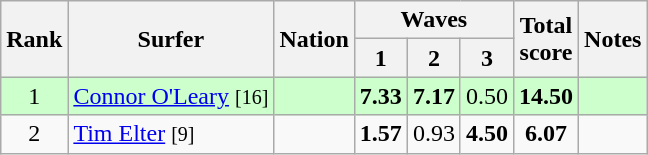<table class="wikitable sortable" style="text-align:center">
<tr>
<th rowspan=2>Rank</th>
<th rowspan=2>Surfer</th>
<th rowspan=2>Nation</th>
<th colspan=3>Waves</th>
<th rowspan=2>Total<br>score</th>
<th rowspan=2>Notes</th>
</tr>
<tr>
<th>1</th>
<th>2</th>
<th>3</th>
</tr>
<tr bgcolor=ccffcc>
<td>1</td>
<td align=left><a href='#'>Connor O'Leary</a> <small>[16]</small></td>
<td align=left></td>
<td><strong>7.33</strong></td>
<td><strong>7.17</strong></td>
<td>0.50</td>
<td><strong>14.50</strong></td>
<td></td>
</tr>
<tr>
<td>2</td>
<td align=left><a href='#'>Tim Elter</a> <small>[9]</small></td>
<td align=left></td>
<td><strong>1.57</strong></td>
<td>0.93</td>
<td><strong>4.50</strong></td>
<td><strong>6.07</strong></td>
<td></td>
</tr>
</table>
